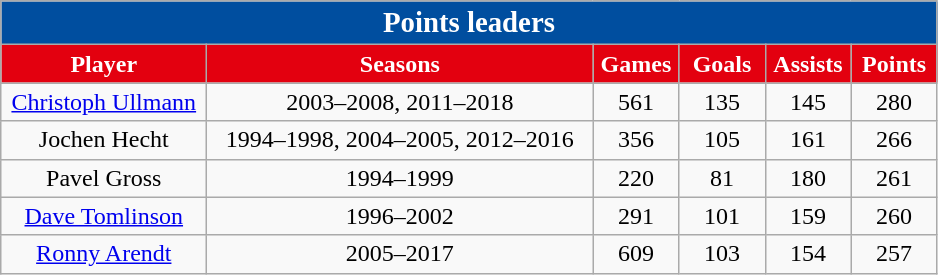<table class="wikitable sortable" style="text-align:center">
<tr>
<td colspan="6" style= "background: #004e9f; color: #ffffff"><big><strong>Points leaders</strong></big></td>
</tr>
<tr>
<th width=130px style="background: #e3000f; color: #ffffff">Player</th>
<th width=250px style="background: #e3000f; color: #ffffff">Seasons</th>
<th width=50px style="background: #e3000f; color: #ffffff">Games</th>
<th width=50px style="background: #e3000f; color: #ffffff">Goals</th>
<th width=50px style="background: #e3000f; color: #ffffff">Assists</th>
<th width=50px style="background: #e3000f; color: #ffffff">Points</th>
</tr>
<tr style="text-align:center;">
<td><a href='#'>Christoph Ullmann</a></td>
<td>2003–2008, 2011–2018</td>
<td>561</td>
<td>135</td>
<td>145</td>
<td>280</td>
</tr>
<tr style="text-align:center;">
<td>Jochen Hecht</td>
<td>1994–1998, 2004–2005, 2012–2016</td>
<td>356</td>
<td>105</td>
<td>161</td>
<td>266</td>
</tr>
<tr style="text-align:center;">
<td>Pavel Gross</td>
<td>1994–1999</td>
<td>220</td>
<td>81</td>
<td>180</td>
<td>261</td>
</tr>
<tr style="text-align:center;">
<td><a href='#'>Dave Tomlinson</a></td>
<td>1996–2002</td>
<td>291</td>
<td>101</td>
<td>159</td>
<td>260</td>
</tr>
<tr style="text-align:center;">
<td><a href='#'>Ronny Arendt</a></td>
<td>2005–2017</td>
<td>609</td>
<td>103</td>
<td>154</td>
<td>257</td>
</tr>
</table>
